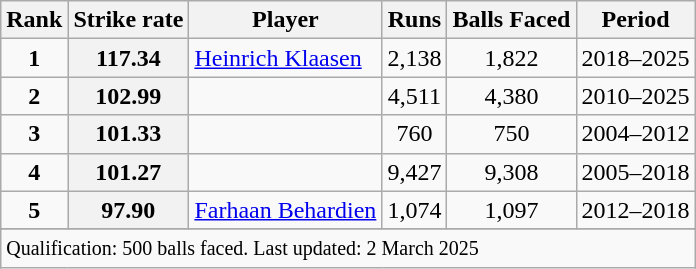<table class="wikitable plainrowheaders sortable">
<tr>
<th scope=col>Rank</th>
<th scope=col>Strike rate</th>
<th scope=col>Player</th>
<th scope=col>Runs</th>
<th scope=col>Balls Faced</th>
<th scope=col>Period</th>
</tr>
<tr>
<td align=center><strong>1</strong></td>
<th scope=row style=text-align:center;>117.34</th>
<td><a href='#'>Heinrich Klaasen</a></td>
<td align=center>2,138</td>
<td align=center>1,822</td>
<td>2018–2025</td>
</tr>
<tr>
<td align=center><strong>2</strong></td>
<th scope=row style=text-align:center;>102.99</th>
<td></td>
<td align=center>4,511</td>
<td align=center>4,380</td>
<td>2010–2025</td>
</tr>
<tr>
<td align=center><strong>3</strong></td>
<th scope=row style="text-align:center;">101.33</th>
<td></td>
<td align=center>760</td>
<td align=center>750</td>
<td>2004–2012</td>
</tr>
<tr>
<td align=center><strong>4</strong></td>
<th scope=row style=text-align:center;>101.27</th>
<td></td>
<td align=center>9,427</td>
<td align=center>9,308</td>
<td>2005–2018</td>
</tr>
<tr>
<td align=center><strong>5</strong></td>
<th scope=row style=text-align:center;>97.90</th>
<td><a href='#'>Farhaan Behardien</a></td>
<td align=center>1,074</td>
<td align=center>1,097</td>
<td>2012–2018</td>
</tr>
<tr>
</tr>
<tr class=sortbottom>
<td colspan=6><small>Qualification: 500 balls faced. Last updated: 2 March 2025</small></td>
</tr>
</table>
